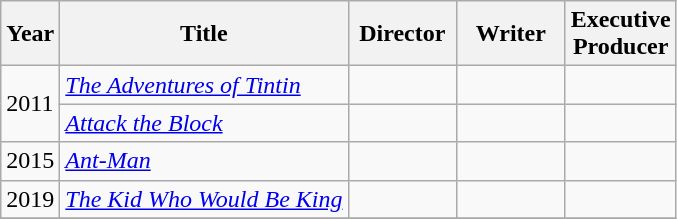<table class="wikitable">
<tr>
<th>Year</th>
<th>Title</th>
<th width=65>Director</th>
<th width=65>Writer</th>
<th width=65>Executive<br>Producer</th>
</tr>
<tr>
<td rowspan=2>2011</td>
<td><em><a href='#'>The Adventures of Tintin</a></em></td>
<td></td>
<td></td>
<td></td>
</tr>
<tr>
<td><em><a href='#'>Attack the Block</a></em></td>
<td></td>
<td></td>
<td></td>
</tr>
<tr>
<td>2015</td>
<td><em><a href='#'>Ant-Man</a></em></td>
<td></td>
<td></td>
<td></td>
</tr>
<tr>
<td>2019</td>
<td><em><a href='#'>The Kid Who Would Be King</a></em></td>
<td></td>
<td></td>
<td></td>
</tr>
<tr>
</tr>
</table>
